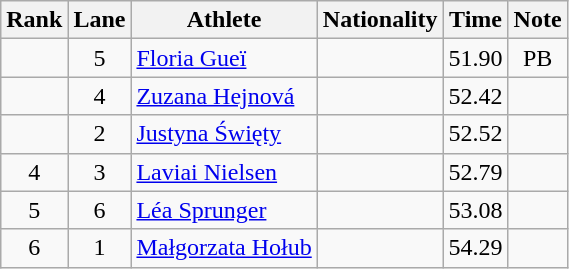<table class="wikitable sortable" style="text-align:center">
<tr>
<th>Rank</th>
<th>Lane</th>
<th>Athlete</th>
<th>Nationality</th>
<th>Time</th>
<th>Note</th>
</tr>
<tr>
<td></td>
<td>5</td>
<td align=left><a href='#'>Floria Gueï</a></td>
<td align=left></td>
<td>51.90</td>
<td>PB</td>
</tr>
<tr>
<td></td>
<td>4</td>
<td align=left><a href='#'>Zuzana Hejnová</a></td>
<td align=left></td>
<td>52.42</td>
<td></td>
</tr>
<tr>
<td></td>
<td>2</td>
<td align=left><a href='#'>Justyna Święty</a></td>
<td align=left></td>
<td>52.52</td>
<td></td>
</tr>
<tr>
<td>4</td>
<td>3</td>
<td align=left><a href='#'>Laviai Nielsen</a></td>
<td align=left></td>
<td>52.79</td>
<td></td>
</tr>
<tr>
<td>5</td>
<td>6</td>
<td align=left><a href='#'>Léa Sprunger</a></td>
<td align=left></td>
<td>53.08</td>
<td></td>
</tr>
<tr>
<td>6</td>
<td>1</td>
<td align=left><a href='#'>Małgorzata Hołub</a></td>
<td align=left></td>
<td>54.29</td>
<td></td>
</tr>
</table>
